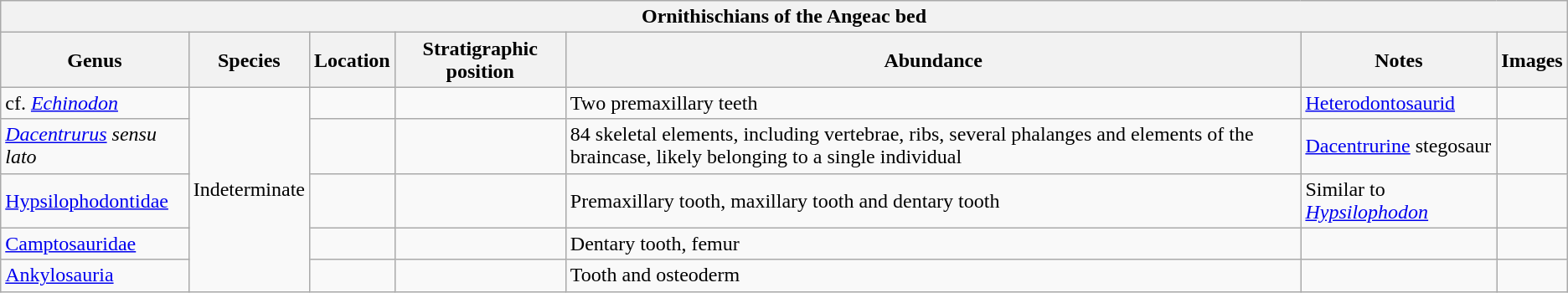<table class="wikitable sortable">
<tr>
<th colspan="7" align="center"><strong>Ornithischians of the Angeac bed</strong></th>
</tr>
<tr>
<th>Genus</th>
<th>Species</th>
<th>Location</th>
<th>Stratigraphic position</th>
<th>Abundance</th>
<th>Notes</th>
<th>Images</th>
</tr>
<tr>
<td>cf. <em><a href='#'>Echinodon</a></em></td>
<td rowspan="5">Indeterminate</td>
<td></td>
<td></td>
<td>Two premaxillary teeth</td>
<td><a href='#'>Heterodontosaurid</a></td>
<td></td>
</tr>
<tr>
<td><em><a href='#'>Dacentrurus</a> sensu lato</em></td>
<td></td>
<td></td>
<td>84 skeletal elements, including vertebrae, ribs, several phalanges and elements of the braincase, likely belonging to a single individual</td>
<td><a href='#'>Dacentrurine</a> stegosaur</td>
<td></td>
</tr>
<tr>
<td><a href='#'>Hypsilophodontidae</a></td>
<td></td>
<td></td>
<td>Premaxillary tooth, maxillary tooth and dentary tooth</td>
<td>Similar to <em><a href='#'>Hypsilophodon</a></em></td>
<td></td>
</tr>
<tr>
<td><a href='#'>Camptosauridae</a></td>
<td></td>
<td></td>
<td>Dentary tooth, femur</td>
<td></td>
<td></td>
</tr>
<tr>
<td><a href='#'>Ankylosauria</a></td>
<td></td>
<td></td>
<td>Tooth and osteoderm</td>
<td></td>
<td></td>
</tr>
</table>
